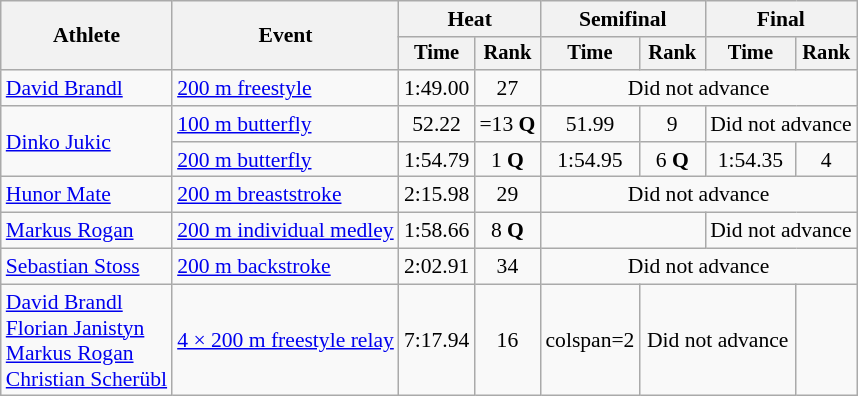<table class=wikitable style="font-size:90%">
<tr>
<th rowspan="2">Athlete</th>
<th rowspan="2">Event</th>
<th colspan="2">Heat</th>
<th colspan="2">Semifinal</th>
<th colspan="2">Final</th>
</tr>
<tr style="font-size:95%">
<th>Time</th>
<th>Rank</th>
<th>Time</th>
<th>Rank</th>
<th>Time</th>
<th>Rank</th>
</tr>
<tr align=center>
<td align=left><a href='#'>David Brandl</a></td>
<td align=left><a href='#'>200 m freestyle</a></td>
<td>1:49.00</td>
<td>27</td>
<td colspan=4>Did not advance</td>
</tr>
<tr align=center>
<td align=left rowspan=2><a href='#'>Dinko Jukic</a></td>
<td align=left><a href='#'>100 m butterfly</a></td>
<td>52.22</td>
<td>=13 <strong>Q</strong></td>
<td>51.99</td>
<td>9</td>
<td colspan=2>Did not advance</td>
</tr>
<tr align=center>
<td align=left><a href='#'>200 m butterfly</a></td>
<td>1:54.79</td>
<td>1 <strong>Q</strong></td>
<td>1:54.95</td>
<td>6 <strong>Q</strong></td>
<td>1:54.35</td>
<td>4</td>
</tr>
<tr align=center>
<td align=left><a href='#'>Hunor Mate</a></td>
<td align=left><a href='#'>200 m breaststroke</a></td>
<td>2:15.98</td>
<td>29</td>
<td colspan=4>Did not advance</td>
</tr>
<tr align=center>
<td align=left><a href='#'>Markus Rogan</a></td>
<td align=left><a href='#'>200 m individual medley</a></td>
<td>1:58.66</td>
<td>8 <strong>Q</strong></td>
<td colspan=2></td>
<td colspan=2>Did not advance</td>
</tr>
<tr align=center>
<td align=left><a href='#'>Sebastian Stoss</a></td>
<td align=left><a href='#'>200 m backstroke</a></td>
<td>2:02.91</td>
<td>34</td>
<td colspan=4>Did not advance</td>
</tr>
<tr align=center>
<td align=left><a href='#'>David Brandl</a><br><a href='#'>Florian Janistyn</a><br><a href='#'>Markus Rogan</a><br><a href='#'>Christian Scherübl</a></td>
<td align=left><a href='#'>4 × 200 m freestyle relay</a></td>
<td>7:17.94</td>
<td>16</td>
<td>colspan=2 </td>
<td colspan=2>Did not advance</td>
</tr>
</table>
